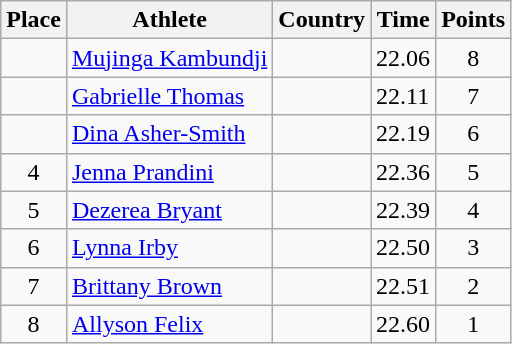<table class="wikitable">
<tr>
<th>Place</th>
<th>Athlete</th>
<th>Country</th>
<th>Time</th>
<th>Points</th>
</tr>
<tr>
<td align=center></td>
<td><a href='#'>Mujinga Kambundji</a></td>
<td></td>
<td>22.06</td>
<td align=center>8</td>
</tr>
<tr>
<td align=center></td>
<td><a href='#'>Gabrielle Thomas</a></td>
<td></td>
<td>22.11</td>
<td align=center>7</td>
</tr>
<tr>
<td align=center></td>
<td><a href='#'>Dina Asher-Smith</a></td>
<td></td>
<td>22.19</td>
<td align=center>6</td>
</tr>
<tr>
<td align=center>4</td>
<td><a href='#'>Jenna Prandini</a></td>
<td></td>
<td>22.36</td>
<td align=center>5</td>
</tr>
<tr>
<td align=center>5</td>
<td><a href='#'>Dezerea Bryant</a></td>
<td></td>
<td>22.39</td>
<td align=center>4</td>
</tr>
<tr>
<td align=center>6</td>
<td><a href='#'>Lynna Irby</a></td>
<td></td>
<td>22.50</td>
<td align=center>3</td>
</tr>
<tr>
<td align=center>7</td>
<td><a href='#'>Brittany Brown</a></td>
<td></td>
<td>22.51</td>
<td align=center>2</td>
</tr>
<tr>
<td align=center>8</td>
<td><a href='#'>Allyson Felix</a></td>
<td></td>
<td>22.60</td>
<td align=center>1</td>
</tr>
</table>
